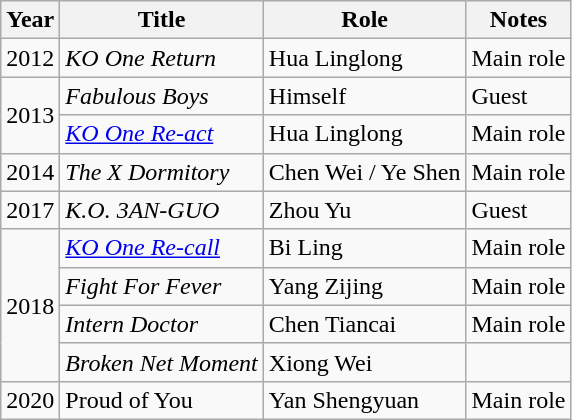<table class="wikitable sortable">
<tr>
<th>Year</th>
<th>Title</th>
<th>Role</th>
<th class="unsortable">Notes</th>
</tr>
<tr>
<td>2012</td>
<td><em>KO One Return</em></td>
<td>Hua Linglong</td>
<td>Main role</td>
</tr>
<tr>
<td rowspan=2>2013</td>
<td><em>Fabulous Boys</em></td>
<td>Himself</td>
<td>Guest</td>
</tr>
<tr>
<td><em><a href='#'>KO One Re-act</a></em></td>
<td>Hua Linglong</td>
<td>Main role</td>
</tr>
<tr>
<td>2014</td>
<td><em>The X Dormitory</em></td>
<td>Chen Wei / Ye Shen</td>
<td>Main role</td>
</tr>
<tr>
<td>2017</td>
<td><em>K.O. 3AN-GUO</em></td>
<td>Zhou Yu</td>
<td>Guest</td>
</tr>
<tr>
<td rowspan=4>2018</td>
<td><em><a href='#'>KO One Re-call</a></em></td>
<td>Bi Ling</td>
<td>Main role</td>
</tr>
<tr>
<td><em>Fight For Fever</em></td>
<td>Yang Zijing</td>
<td>Main role</td>
</tr>
<tr>
<td><em>Intern Doctor</em></td>
<td>Chen Tiancai</td>
<td>Main role</td>
</tr>
<tr>
<td><em>Broken Net Moment</em></td>
<td>Xiong Wei</td>
<td></td>
</tr>
<tr>
<td>2020</td>
<td>Proud of You</td>
<td>Yan Shengyuan</td>
<td>Main role</td>
</tr>
</table>
